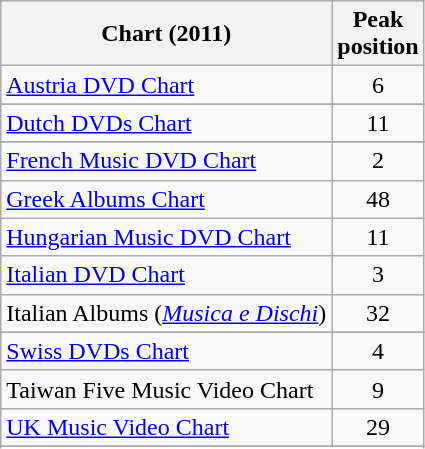<table class="wikitable sortable">
<tr>
<th>Chart (2011)</th>
<th>Peak<br>position</th>
</tr>
<tr>
<td><a href='#'>Austria DVD Chart</a></td>
<td style="text-align:center;">6</td>
</tr>
<tr>
</tr>
<tr>
</tr>
<tr>
<td><a href='#'>Dutch DVDs Chart</a></td>
<td style="text-align:center;">11</td>
</tr>
<tr>
</tr>
<tr>
<td><a href='#'>French Music DVD Chart</a></td>
<td style="text-align:center;">2</td>
</tr>
<tr>
<td><a href='#'>Greek Albums Chart</a></td>
<td style="text-align:center;">48</td>
</tr>
<tr>
<td><a href='#'>Hungarian Music DVD Chart</a></td>
<td style="text-align:center;">11</td>
</tr>
<tr>
<td align="left"><a href='#'>Italian DVD Chart</a></td>
<td style="text-align:center;">3</td>
</tr>
<tr>
<td>Italian Albums (<em><a href='#'>Musica e Dischi</a></em>)</td>
<td style="text-align:center;">32</td>
</tr>
<tr>
</tr>
<tr>
</tr>
<tr>
</tr>
<tr>
</tr>
<tr>
<td><a href='#'>Swiss DVDs Chart</a></td>
<td style="text-align:center;">4</td>
</tr>
<tr>
<td>Taiwan Five Music Video Chart</td>
<td style="text-align:center;">9</td>
</tr>
<tr>
<td><a href='#'>UK Music Video Chart</a></td>
<td style="text-align:center;">29</td>
</tr>
<tr>
</tr>
<tr>
</tr>
<tr>
</tr>
</table>
